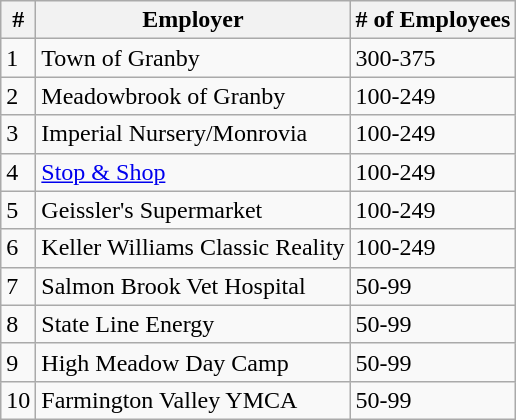<table class="wikitable">
<tr>
<th>#</th>
<th>Employer</th>
<th># of Employees</th>
</tr>
<tr>
<td>1</td>
<td>Town of Granby</td>
<td>300-375</td>
</tr>
<tr>
<td>2</td>
<td>Meadowbrook of Granby</td>
<td>100-249</td>
</tr>
<tr>
<td>3</td>
<td>Imperial Nursery/Monrovia</td>
<td>100-249</td>
</tr>
<tr>
<td>4</td>
<td><a href='#'>Stop & Shop</a></td>
<td>100-249</td>
</tr>
<tr>
<td>5</td>
<td>Geissler's Supermarket</td>
<td>100-249</td>
</tr>
<tr>
<td>6</td>
<td>Keller Williams Classic Reality</td>
<td>100-249</td>
</tr>
<tr>
<td>7</td>
<td>Salmon Brook Vet Hospital</td>
<td>50-99</td>
</tr>
<tr>
<td>8</td>
<td>State Line Energy</td>
<td>50-99</td>
</tr>
<tr>
<td>9</td>
<td>High Meadow Day Camp</td>
<td>50-99</td>
</tr>
<tr>
<td>10</td>
<td>Farmington Valley YMCA</td>
<td>50-99</td>
</tr>
</table>
